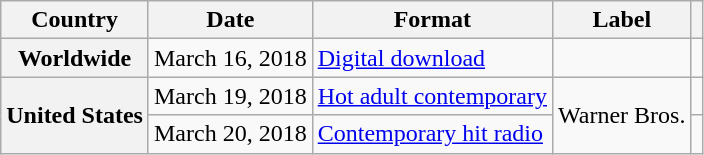<table class="wikitable plainrowheaders">
<tr>
<th>Country</th>
<th>Date</th>
<th>Format</th>
<th>Label</th>
<th></th>
</tr>
<tr>
<th scope="row">Worldwide</th>
<td>March 16, 2018</td>
<td><a href='#'>Digital download</a></td>
<td></td>
<td></td>
</tr>
<tr>
<th scope="row" rowspan="2">United States</th>
<td>March 19, 2018</td>
<td><a href='#'>Hot adult contemporary</a></td>
<td rowspan="2">Warner Bros.</td>
<td></td>
</tr>
<tr>
<td>March 20, 2018</td>
<td><a href='#'>Contemporary hit radio</a></td>
<td></td>
</tr>
</table>
